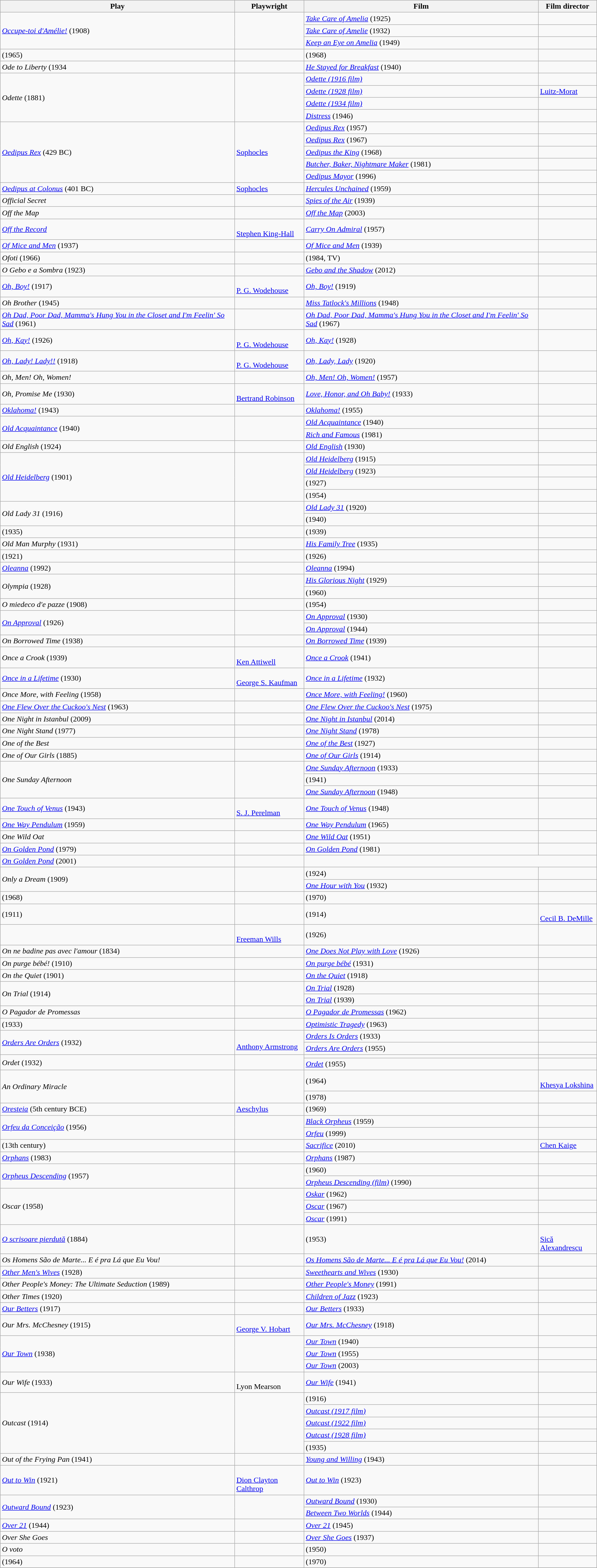<table class="wikitable plainrowheaders sortable">
<tr>
<th width=>Play</th>
<th width=>Playwright</th>
<th width=>Film</th>
<th width=>Film director</th>
</tr>
<tr>
<td rowspan=3><em><a href='#'>Occupe-toi d'Amélie!</a></em> (1908)</td>
<td rowspan=3></td>
<td><em><a href='#'>Take Care of Amelia</a></em> (1925)</td>
<td></td>
</tr>
<tr>
<td><em><a href='#'>Take Care of Amelie</a></em> (1932)</td>
<td></td>
</tr>
<tr>
<td><em><a href='#'>Keep an Eye on Amelia</a></em> (1949)</td>
<td></td>
</tr>
<tr>
<td> (1965)</td>
<td></td>
<td> (1968)</td>
<td></td>
</tr>
<tr>
<td><em>Ode to Liberty</em> (1934</td>
<td></td>
<td><em><a href='#'>He Stayed for Breakfast</a></em> (1940)</td>
<td></td>
</tr>
<tr>
<td rowspan=4><em>Odette</em> (1881)</td>
<td rowspan=4></td>
<td><em><a href='#'>Odette (1916 film)</a></em></td>
<td></td>
</tr>
<tr>
<td><em><a href='#'>Odette (1928 film)</a></em></td>
<td><a href='#'>Luitz-Morat</a></td>
</tr>
<tr>
<td><em><a href='#'>Odette (1934 film)</a></em></td>
<td></td>
</tr>
<tr>
<td><em><a href='#'>Distress</a></em> (1946)</td>
<td></td>
</tr>
<tr>
<td rowspan=5><em><a href='#'>Oedipus Rex</a></em> (429 BC)</td>
<td rowspan=5><a href='#'>Sophocles</a></td>
<td><em><a href='#'>Oedipus Rex</a></em> (1957)</td>
<td></td>
</tr>
<tr>
<td><em><a href='#'>Oedipus Rex</a></em> (1967)</td>
<td></td>
</tr>
<tr>
<td><em><a href='#'>Oedipus the King</a></em> (1968)</td>
<td></td>
</tr>
<tr>
<td><em><a href='#'>Butcher, Baker, Nightmare Maker</a></em> (1981)</td>
<td></td>
</tr>
<tr>
<td><em><a href='#'>Oedipus Mayor</a></em> (1996)</td>
<td></td>
</tr>
<tr>
<td><em><a href='#'>Oedipus at Colonus</a></em> (401 BC)</td>
<td><a href='#'>Sophocles</a></td>
<td><em><a href='#'>Hercules Unchained</a></em> (1959)</td>
<td></td>
</tr>
<tr>
<td><em>Official Secret</em></td>
<td></td>
<td><em><a href='#'>Spies of the Air</a></em> (1939)</td>
<td></td>
</tr>
<tr>
<td><em>Off the Map</em></td>
<td></td>
<td><em><a href='#'>Off the Map</a></em> (2003)</td>
<td></td>
</tr>
<tr>
<td><em><a href='#'>Off the Record</a></em></td>
<td><br><a href='#'>Stephen King-Hall</a></td>
<td><em><a href='#'>Carry On Admiral</a></em> (1957)</td>
<td></td>
</tr>
<tr>
<td><em><a href='#'>Of Mice and Men</a></em> (1937)</td>
<td></td>
<td><em><a href='#'>Of Mice and Men</a></em> (1939)</td>
<td></td>
</tr>
<tr>
<td><em>Ofoti</em> (1966)</td>
<td></td>
<td> (1984, TV)</td>
<td></td>
</tr>
<tr>
<td><em>O Gebo e a Sombra</em> (1923)</td>
<td></td>
<td><em><a href='#'>Gebo and the Shadow</a></em> (2012)</td>
<td></td>
</tr>
<tr>
<td><em><a href='#'>Oh, Boy!</a></em> (1917)</td>
<td><br> <a href='#'>P. G. Wodehouse</a></td>
<td><em><a href='#'>Oh, Boy!</a></em> (1919)</td>
<td></td>
</tr>
<tr>
<td><em>Oh Brother</em> (1945)</td>
<td></td>
<td><em><a href='#'>Miss Tatlock's Millions</a></em> (1948)</td>
<td></td>
</tr>
<tr>
<td><em><a href='#'>Oh Dad, Poor Dad, Mamma's Hung You in the Closet and I'm Feelin' So Sad</a></em> (1961)</td>
<td></td>
<td><em><a href='#'>Oh Dad, Poor Dad, Mamma's Hung You in the Closet and I'm Feelin' So Sad</a></em> (1967)</td>
<td></td>
</tr>
<tr>
<td><em><a href='#'>Oh, Kay!</a></em> (1926)</td>
<td><br> <a href='#'>P. G. Wodehouse</a></td>
<td><em><a href='#'>Oh, Kay!</a></em> (1928)</td>
<td></td>
</tr>
<tr>
<td><em><a href='#'>Oh, Lady! Lady!!</a></em> (1918)</td>
<td><br> <a href='#'>P. G. Wodehouse</a></td>
<td><em><a href='#'>Oh, Lady, Lady</a></em> (1920)</td>
<td></td>
</tr>
<tr>
<td><em>Oh, Men! Oh, Women!</em></td>
<td></td>
<td><em><a href='#'>Oh, Men! Oh, Women!</a></em> (1957)</td>
<td></td>
</tr>
<tr>
<td><em>Oh, Promise Me</em> (1930)</td>
<td> <br> <a href='#'>Bertrand Robinson</a></td>
<td><em><a href='#'>Love, Honor, and Oh Baby!</a></em> (1933)</td>
<td></td>
</tr>
<tr>
<td><em><a href='#'>Oklahoma!</a></em> (1943)</td>
<td></td>
<td><em><a href='#'>Oklahoma!</a></em> (1955)</td>
<td></td>
</tr>
<tr>
<td rowspan=2><em><a href='#'>Old Acquaintance</a></em> (1940)</td>
<td rowspan=2></td>
<td><em><a href='#'>Old Acquaintance</a></em> (1940)</td>
<td></td>
</tr>
<tr>
<td><em><a href='#'>Rich and Famous</a></em> (1981)</td>
<td></td>
</tr>
<tr>
<td><em>Old English</em> (1924)</td>
<td></td>
<td><em><a href='#'>Old English</a></em> (1930)</td>
<td></td>
</tr>
<tr>
<td rowspan=4><em><a href='#'>Old Heidelberg</a></em> (1901)</td>
<td rowspan=4></td>
<td><em><a href='#'>Old Heidelberg</a></em> (1915)</td>
<td></td>
</tr>
<tr>
<td><em><a href='#'>Old Heidelberg</a></em> (1923)</td>
<td></td>
</tr>
<tr>
<td> (1927)</td>
<td></td>
</tr>
<tr>
<td> (1954)</td>
<td></td>
</tr>
<tr>
<td rowspan=2><em>Old Lady 31</em> (1916)</td>
<td rowspan=2></td>
<td><em><a href='#'>Old Lady 31</a></em> (1920)</td>
<td></td>
</tr>
<tr>
<td> (1940)</td>
<td></td>
</tr>
<tr>
<td> (1935)</td>
<td></td>
<td> (1939)</td>
<td></td>
</tr>
<tr>
<td><em>Old Man Murphy</em> (1931)</td>
<td></td>
<td><em><a href='#'>His Family Tree</a></em> (1935)</td>
<td></td>
</tr>
<tr>
<td> (1921)</td>
<td></td>
<td> (1926)</td>
<td></td>
</tr>
<tr>
<td><em><a href='#'>Oleanna</a></em> (1992)</td>
<td></td>
<td><em><a href='#'>Oleanna</a></em> (1994)</td>
<td></td>
</tr>
<tr>
<td rowspan=2><em>Olympia</em> (1928)</td>
<td rowspan=2></td>
<td><em><a href='#'>His Glorious Night</a></em> (1929)</td>
<td></td>
</tr>
<tr>
<td> (1960)</td>
<td></td>
</tr>
<tr>
<td><em>O miedeco d'e pazze</em> (1908)</td>
<td></td>
<td> (1954)</td>
<td></td>
</tr>
<tr>
<td rowspan=2><em><a href='#'>On Approval</a></em> (1926)</td>
<td rowspan=2></td>
<td><em><a href='#'>On Approval</a></em> (1930)</td>
<td></td>
</tr>
<tr>
<td><em><a href='#'>On Approval</a></em> (1944)</td>
<td></td>
</tr>
<tr>
<td><em>On Borrowed Time</em> (1938)</td>
<td></td>
<td><em><a href='#'>On Borrowed Time</a></em> (1939)</td>
<td></td>
</tr>
<tr>
<td><em>Once a Crook</em> (1939)</td>
<td><br><a href='#'>Ken Attiwell</a></td>
<td><em><a href='#'>Once a Crook</a></em> (1941)</td>
<td></td>
</tr>
<tr>
<td><em><a href='#'>Once in a Lifetime</a></em> (1930)</td>
<td><br> <a href='#'>George S. Kaufman</a></td>
<td><em><a href='#'>Once in a Lifetime</a></em> (1932)</td>
<td></td>
</tr>
<tr>
<td><em>Once More, with Feeling</em> (1958)</td>
<td></td>
<td><em><a href='#'>Once More, with Feeling!</a></em> (1960)</td>
<td></td>
</tr>
<tr>
<td><em><a href='#'>One Flew Over the Cuckoo's Nest</a></em> (1963)</td>
<td></td>
<td><em><a href='#'>One Flew Over the Cuckoo's Nest</a></em> (1975)</td>
<td></td>
</tr>
<tr>
<td><em>One Night in Istanbul</em> (2009)</td>
<td></td>
<td><em><a href='#'>One Night in Istanbul</a></em> (2014)</td>
<td></td>
</tr>
<tr>
<td><em>One Night Stand</em> (1977)</td>
<td></td>
<td><em><a href='#'>One Night Stand</a></em> (1978)</td>
<td></td>
</tr>
<tr>
<td><em>One of the Best</em></td>
<td></td>
<td><em><a href='#'>One of the Best</a></em> (1927)</td>
<td></td>
</tr>
<tr>
<td><em>One of Our Girls</em> (1885)</td>
<td></td>
<td><em><a href='#'>One of Our Girls</a></em> (1914)</td>
<td></td>
</tr>
<tr>
<td rowspan=3><em>One Sunday Afternoon</em></td>
<td rowspan=3></td>
<td><em><a href='#'>One Sunday Afternoon</a></em> (1933)</td>
<td></td>
</tr>
<tr>
<td> (1941)</td>
<td></td>
</tr>
<tr>
<td><em><a href='#'>One Sunday Afternoon</a></em> (1948)</td>
<td></td>
</tr>
<tr>
<td><em><a href='#'>One Touch of Venus</a></em> (1943)</td>
<td><br><a href='#'>S. J. Perelman</a></td>
<td><em><a href='#'>One Touch of Venus</a></em> (1948)</td>
<td></td>
</tr>
<tr>
<td><em><a href='#'>One Way Pendulum</a></em> (1959)</td>
<td></td>
<td><em><a href='#'>One Way Pendulum</a></em> (1965)</td>
<td></td>
</tr>
<tr>
<td><em>One Wild Oat</em></td>
<td></td>
<td><em><a href='#'>One Wild Oat</a></em> (1951)</td>
<td></td>
</tr>
<tr>
<td><em><a href='#'>On Golden Pond</a></em> (1979)</td>
<td></td>
<td><em><a href='#'>On Golden Pond</a></em> (1981)</td>
<td></td>
</tr>
<tr>
<td><em><a href='#'>On Golden Pond</a></em> (2001)</td>
<td></td>
</tr>
<tr>
<td rowspan=2><em>Only a Dream</em> (1909)</td>
<td rowspan=2></td>
<td> (1924)</td>
<td></td>
</tr>
<tr>
<td><em><a href='#'>One Hour with You</a></em> (1932)</td>
<td></td>
</tr>
<tr>
<td> (1968)</td>
<td></td>
<td> (1970)</td>
<td></td>
</tr>
<tr>
<td> (1911)</td>
<td></td>
<td> (1914)</td>
<td><br><a href='#'>Cecil B. DeMille</a></td>
</tr>
<tr>
<td></td>
<td><br><a href='#'>Freeman Wills</a></td>
<td> (1926)</td>
<td></td>
</tr>
<tr>
<td><em>On ne badine pas avec l'amour</em> (1834)</td>
<td></td>
<td><em><a href='#'>One Does Not Play with Love</a></em> (1926)</td>
<td></td>
</tr>
<tr>
<td><em>On purge bébé!</em> (1910)</td>
<td></td>
<td><em><a href='#'>On purge bébé</a></em> (1931)</td>
<td></td>
</tr>
<tr>
<td><em>On the Quiet</em> (1901)</td>
<td></td>
<td><em><a href='#'>On the Quiet</a></em> (1918)</td>
<td></td>
</tr>
<tr>
<td rowspan=2><em>On Trial</em> (1914)</td>
<td rowspan=2></td>
<td><em><a href='#'>On Trial</a></em> (1928)</td>
<td></td>
</tr>
<tr>
<td><em><a href='#'>On Trial</a></em> (1939)</td>
<td></td>
</tr>
<tr>
<td><em>O Pagador de Promessas</em></td>
<td></td>
<td><em><a href='#'>O Pagador de Promessas</a></em> (1962)</td>
<td></td>
</tr>
<tr>
<td> (1933)</td>
<td></td>
<td><em><a href='#'>Optimistic Tragedy</a></em> (1963)</td>
<td></td>
</tr>
<tr>
<td rowspan=2><em><a href='#'>Orders Are Orders</a></em> (1932)</td>
<td rowspan=2><br><a href='#'>Anthony Armstrong</a></td>
<td><em><a href='#'>Orders Is Orders</a></em> (1933)</td>
<td></td>
</tr>
<tr>
<td><em><a href='#'>Orders Are Orders</a></em> (1955)</td>
<td></td>
</tr>
<tr>
<td rowspan=2><em>Ordet</em> (1932)</td>
<td rowspan=2></td>
<td></td>
<td></td>
</tr>
<tr>
<td><em><a href='#'>Ordet</a></em> (1955)</td>
<td></td>
</tr>
<tr>
<td rowspan=2><em>An Ordinary Miracle</em></td>
<td rowspan=2></td>
<td> (1964)</td>
<td><br><a href='#'>Khesya Lokshina</a></td>
</tr>
<tr>
<td> (1978)</td>
<td></td>
</tr>
<tr>
<td><em><a href='#'>Oresteia</a></em> (5th century BCE)</td>
<td><a href='#'>Aeschylus</a></td>
<td> (1969)</td>
<td></td>
</tr>
<tr>
<td rowspan=2><em><a href='#'>Orfeu da Conceição</a></em> (1956)</td>
<td rowspan=2></td>
<td><em><a href='#'>Black Orpheus</a></em> (1959)</td>
<td></td>
</tr>
<tr>
<td><em><a href='#'>Orfeu</a></em> (1999)</td>
<td></td>
</tr>
<tr>
<td> (13th century)</td>
<td></td>
<td><em><a href='#'>Sacrifice</a></em> (2010)</td>
<td><a href='#'>Chen Kaige</a></td>
</tr>
<tr>
<td><em><a href='#'>Orphans</a></em> (1983)</td>
<td></td>
<td><em><a href='#'>Orphans</a></em> (1987)</td>
<td></td>
</tr>
<tr>
<td rowspan=2><em><a href='#'>Orpheus Descending</a></em> (1957)</td>
<td rowspan=2></td>
<td> (1960)</td>
<td></td>
</tr>
<tr>
<td><em><a href='#'>Orpheus Descending (film)</a></em> (1990)</td>
<td></td>
</tr>
<tr>
<td rowspan=3><em>Oscar</em> (1958)</td>
<td rowspan=3></td>
<td><em><a href='#'>Oskar</a></em> (1962)</td>
<td></td>
</tr>
<tr>
<td><em><a href='#'>Oscar</a></em> (1967)</td>
<td></td>
</tr>
<tr>
<td><em><a href='#'>Oscar</a></em> (1991)</td>
<td></td>
</tr>
<tr>
<td><em><a href='#'>O scrisoare pierdută</a></em> (1884)</td>
<td></td>
<td> (1953)</td>
<td><br><a href='#'>Sică Alexandrescu</a></td>
</tr>
<tr>
<td><em>Os Homens São de Marte... E é pra Lá que Eu Vou!</em></td>
<td></td>
<td><em><a href='#'>Os Homens São de Marte... E é pra Lá que Eu Vou!</a></em> (2014)</td>
<td></td>
</tr>
<tr>
<td><em><a href='#'>Other Men's Wives</a></em> (1928)</td>
<td></td>
<td><em><a href='#'>Sweethearts and Wives</a></em> (1930)</td>
<td></td>
</tr>
<tr>
<td><em>Other People's Money: The Ultimate Seduction</em> (1989)</td>
<td></td>
<td><em><a href='#'>Other People's Money</a></em> (1991)</td>
<td></td>
</tr>
<tr>
<td><em>Other Times</em> (1920)</td>
<td></td>
<td><em><a href='#'>Children of Jazz</a></em> (1923)</td>
<td></td>
</tr>
<tr>
<td><em><a href='#'>Our Betters</a></em> (1917)</td>
<td></td>
<td><em><a href='#'>Our Betters</a></em> (1933)</td>
<td></td>
</tr>
<tr>
<td><em>Our Mrs. McChesney</em> (1915)</td>
<td><br> <a href='#'>George V. Hobart</a></td>
<td><em><a href='#'>Our Mrs. McChesney</a></em> (1918)</td>
<td></td>
</tr>
<tr>
<td rowspan=3><em><a href='#'>Our Town</a></em> (1938)</td>
<td rowspan=3></td>
<td><em><a href='#'>Our Town</a></em> (1940)</td>
<td></td>
</tr>
<tr>
<td><em><a href='#'>Our Town</a></em> (1955)</td>
<td></td>
</tr>
<tr>
<td><em><a href='#'>Our Town</a></em> (2003)</td>
<td></td>
</tr>
<tr>
<td><em>Our Wife</em> (1933)</td>
<td><br>Lyon Mearson</td>
<td><em><a href='#'>Our Wife</a></em> (1941)</td>
<td></td>
</tr>
<tr>
<td rowspan=5><em>Outcast</em> (1914)</td>
<td rowspan=5></td>
<td> (1916)</td>
<td></td>
</tr>
<tr>
<td><em><a href='#'>Outcast (1917 film)</a></em></td>
<td></td>
</tr>
<tr>
<td><em><a href='#'>Outcast (1922 film)</a></em></td>
<td></td>
</tr>
<tr>
<td><em><a href='#'>Outcast (1928 film)</a></em></td>
<td></td>
</tr>
<tr>
<td> (1935)</td>
<td></td>
</tr>
<tr>
<td><em>Out of the Frying Pan</em> (1941)</td>
<td></td>
<td><em><a href='#'>Young and Willing</a></em> (1943)</td>
<td></td>
</tr>
<tr>
<td><em><a href='#'>Out to Win</a></em> (1921)</td>
<td><br> <a href='#'>Dion Clayton Calthrop</a></td>
<td><em><a href='#'>Out to Win</a></em> (1923)</td>
<td></td>
</tr>
<tr>
<td rowspan=2><em><a href='#'>Outward Bound</a></em> (1923)</td>
<td rowspan=2></td>
<td><em><a href='#'>Outward Bound</a></em> (1930)</td>
<td></td>
</tr>
<tr>
<td><em><a href='#'>Between Two Worlds</a></em> (1944)</td>
<td></td>
</tr>
<tr>
<td><em><a href='#'>Over 21</a></em> (1944)</td>
<td></td>
<td><em><a href='#'>Over 21</a></em> (1945)</td>
<td></td>
</tr>
<tr>
<td><em>Over She Goes</em></td>
<td></td>
<td><em><a href='#'>Over She Goes</a></em> (1937)</td>
<td></td>
</tr>
<tr>
<td><em>O voto</em></td>
<td></td>
<td> (1950)</td>
<td></td>
</tr>
<tr>
<td> (1964)</td>
<td></td>
<td> (1970)</td>
<td></td>
</tr>
<tr>
</tr>
</table>
